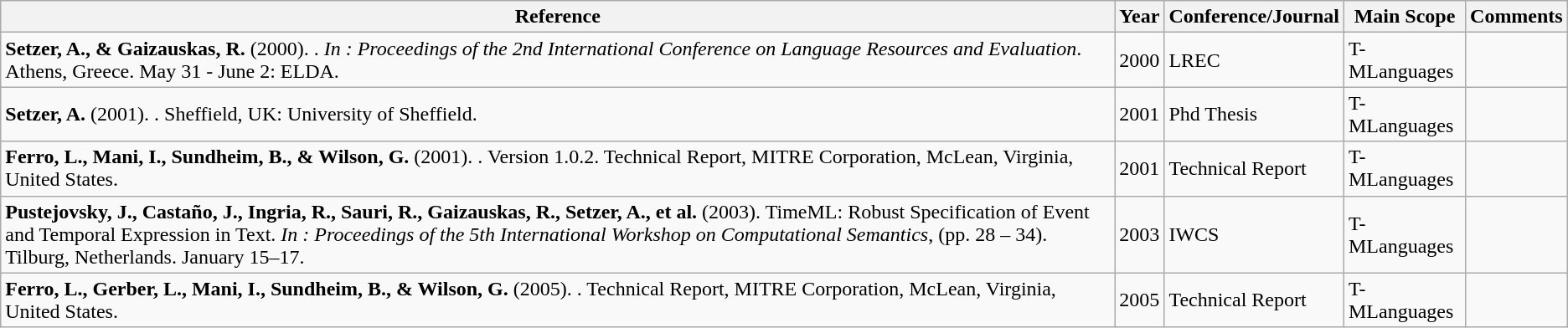<table class="wikitable sortable">
<tr>
<th>Reference</th>
<th>Year</th>
<th>Conference/Journal</th>
<th>Main Scope</th>
<th>Comments</th>
</tr>
<tr>
<td><strong>Setzer, A., & Gaizauskas, R.</strong> (2000). . <em>In : Proceedings of the 2nd International Conference on Language Resources and Evaluation</em>. Athens, Greece. May 31 - June 2: ELDA.</td>
<td>2000</td>
<td>LREC</td>
<td>T-MLanguages</td>
<td></td>
</tr>
<tr>
<td><strong>Setzer, A.</strong> (2001). . Sheffield, UK: University of Sheffield.</td>
<td>2001</td>
<td>Phd Thesis</td>
<td>T-MLanguages</td>
<td></td>
</tr>
<tr>
<td><strong>Ferro, L., Mani, I., Sundheim, B., & Wilson, G.</strong> (2001). . Version 1.0.2. Technical Report, MITRE Corporation, McLean, Virginia, United States.</td>
<td>2001</td>
<td>Technical Report</td>
<td>T-MLanguages</td>
<td></td>
</tr>
<tr>
<td><strong>Pustejovsky, J., Castaño, J., Ingria, R., Sauri, R., Gaizauskas, R., Setzer, A., et al.</strong> (2003). TimeML: Robust Specification of Event and Temporal Expression in Text. <em>In : Proceedings of the 5th International Workshop on Computational Semantics</em>, (pp. 28 – 34). Tilburg, Netherlands. January 15–17.</td>
<td>2003</td>
<td>IWCS</td>
<td>T-MLanguages</td>
<td></td>
</tr>
<tr>
<td><strong>Ferro, L., Gerber, L., Mani, I., Sundheim, B., & Wilson, G.</strong> (2005). . Technical Report, MITRE Corporation, McLean, Virginia, United States.</td>
<td>2005</td>
<td>Technical Report</td>
<td>T-MLanguages</td>
<td></td>
</tr>
</table>
